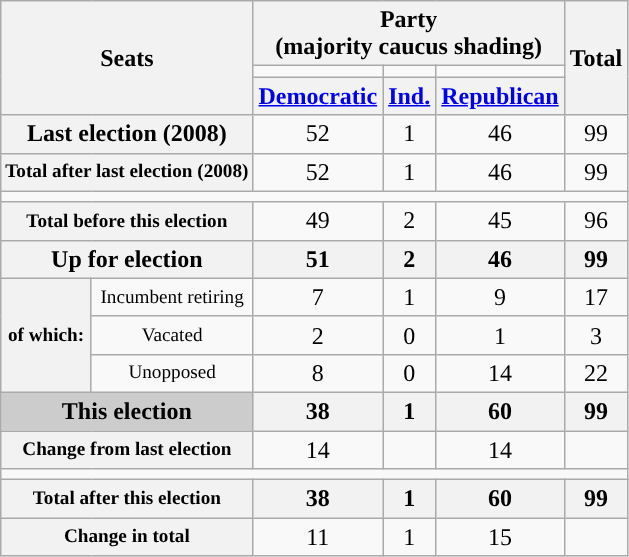<table class="wikitable" style="text-align:center">
<tr>
<th colspan="2" rowspan="3">Seats</th>
<th colspan="3">Party<div>(majority caucus shading)</div></th>
<th rowspan="3">Total</th>
</tr>
<tr style="height:5px">
<td style="background-color:"></td>
<td style="background-color:"></td>
<td style="background-color:"></td>
</tr>
<tr>
<th><a href='#'>Democratic</a></th>
<th><a href='#'>Ind.</a></th>
<th><a href='#'>Republican</a></th>
</tr>
<tr>
<th colspan="2" nowrap="">Last election (2008)</th>
<td>52</td>
<td>1</td>
<td>46</td>
<td>99</td>
</tr>
<tr>
<th colspan="2" nowrap="" style="font-size:80%">Total after last election (2008)</th>
<td>52</td>
<td>1</td>
<td>46</td>
<td>99</td>
</tr>
<tr>
<td colspan="6"></td>
</tr>
<tr>
<th colspan="2" nowrap="" style="font-size:80%">Total before this election</th>
<td>49</td>
<td>2</td>
<td>45</td>
<td>96</td>
</tr>
<tr>
<th colspan="2">Up for election</th>
<th>51</th>
<th>2</th>
<th>46</th>
<th>99</th>
</tr>
<tr>
<th rowspan="3" style="font-size:80%">of which:</th>
<td nowrap="" style="font-size:80%">Incumbent retiring</td>
<td>7</td>
<td>1</td>
<td>9</td>
<td>17</td>
</tr>
<tr>
<td nowrap="" style="font-size:80%">Vacated</td>
<td>2</td>
<td>0</td>
<td>1</td>
<td>3</td>
</tr>
<tr>
<td nowrap="" style="font-size:80%">Unopposed</td>
<td>8</td>
<td>0</td>
<td>14</td>
<td>22</td>
</tr>
<tr>
<th colspan="2" style="background:#ccc">This election</th>
<th>38</th>
<th>1</th>
<th>60</th>
<th>99</th>
</tr>
<tr>
<th colspan="2" nowrap="" style="font-size:80%">Change from last election</th>
<td> 14</td>
<td></td>
<td> 14</td>
<td></td>
</tr>
<tr>
<td colspan="6"></td>
</tr>
<tr>
<th colspan="2" nowrap="" style="font-size:80%">Total after this election</th>
<th>38</th>
<th>1</th>
<th>60</th>
<th>99</th>
</tr>
<tr>
<th colspan="2" nowrap="" style="font-size:80%">Change in total</th>
<td> 11</td>
<td> 1</td>
<td> 15</td>
<td></td>
</tr>
</table>
